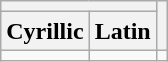<table class="wikitable">
<tr>
<th colspan="2"></th>
<th rowspan="2"></th>
</tr>
<tr>
<th>Cyrillic</th>
<th>Latin</th>
</tr>
<tr style="vertical-align:top; white-space:nowrap;">
<td></td>
<td></td>
<td></td>
</tr>
</table>
